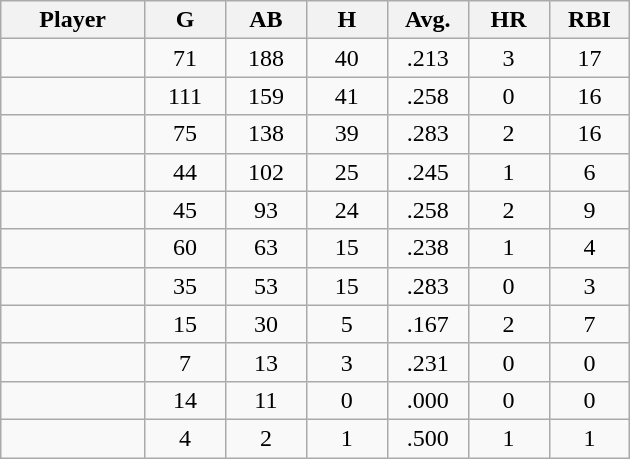<table class="wikitable sortable">
<tr>
<th bgcolor="#DDDDFF" width="16%">Player</th>
<th bgcolor="#DDDDFF" width="9%">G</th>
<th bgcolor="#DDDDFF" width="9%">AB</th>
<th bgcolor="#DDDDFF" width="9%">H</th>
<th bgcolor="#DDDDFF" width="9%">Avg.</th>
<th bgcolor="#DDDDFF" width="9%">HR</th>
<th bgcolor="#DDDDFF" width="9%">RBI</th>
</tr>
<tr align="center">
<td></td>
<td>71</td>
<td>188</td>
<td>40</td>
<td>.213</td>
<td>3</td>
<td>17</td>
</tr>
<tr align="center">
<td></td>
<td>111</td>
<td>159</td>
<td>41</td>
<td>.258</td>
<td>0</td>
<td>16</td>
</tr>
<tr align="center">
<td></td>
<td>75</td>
<td>138</td>
<td>39</td>
<td>.283</td>
<td>2</td>
<td>16</td>
</tr>
<tr align="center">
<td></td>
<td>44</td>
<td>102</td>
<td>25</td>
<td>.245</td>
<td>1</td>
<td>6</td>
</tr>
<tr align="center">
<td></td>
<td>45</td>
<td>93</td>
<td>24</td>
<td>.258</td>
<td>2</td>
<td>9</td>
</tr>
<tr align="center">
<td></td>
<td>60</td>
<td>63</td>
<td>15</td>
<td>.238</td>
<td>1</td>
<td>4</td>
</tr>
<tr align="center">
<td></td>
<td>35</td>
<td>53</td>
<td>15</td>
<td>.283</td>
<td>0</td>
<td>3</td>
</tr>
<tr align="center">
<td></td>
<td>15</td>
<td>30</td>
<td>5</td>
<td>.167</td>
<td>2</td>
<td>7</td>
</tr>
<tr align="center">
<td></td>
<td>7</td>
<td>13</td>
<td>3</td>
<td>.231</td>
<td>0</td>
<td>0</td>
</tr>
<tr align="center">
<td></td>
<td>14</td>
<td>11</td>
<td>0</td>
<td>.000</td>
<td>0</td>
<td>0</td>
</tr>
<tr align="center">
<td></td>
<td>4</td>
<td>2</td>
<td>1</td>
<td>.500</td>
<td>1</td>
<td>1</td>
</tr>
</table>
